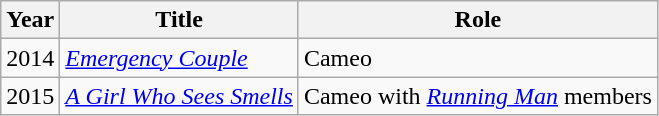<table class="wikitable sortable">
<tr>
<th>Year</th>
<th>Title</th>
<th>Role</th>
</tr>
<tr>
<td>2014</td>
<td><em><a href='#'>Emergency Couple</a></em></td>
<td>Cameo</td>
</tr>
<tr>
<td>2015</td>
<td><em><a href='#'>A Girl Who Sees Smells</a></em></td>
<td>Cameo with <em><a href='#'>Running Man</a></em> members</td>
</tr>
</table>
